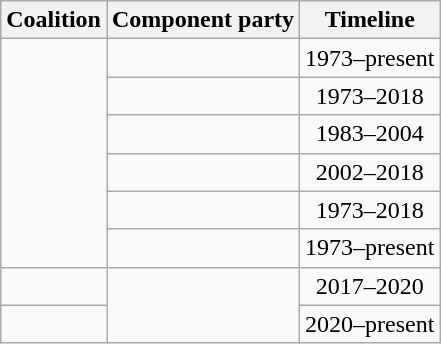<table class="wikitable">
<tr>
<th>Coalition</th>
<th>Component party</th>
<th>Timeline</th>
</tr>
<tr>
<td rowspan="6"></td>
<td></td>
<td align=center>1973–present</td>
</tr>
<tr>
<td></td>
<td align=center>1973–2018</td>
</tr>
<tr>
<td></td>
<td align=center>1983–2004</td>
</tr>
<tr>
<td></td>
<td align=center>2002–2018</td>
</tr>
<tr>
<td></td>
<td align=center>1973–2018</td>
</tr>
<tr>
<td></td>
<td align=center>1973–present</td>
</tr>
<tr>
<td></td>
<td rowspan="2"></td>
<td align=center>2017–2020</td>
</tr>
<tr>
<td></td>
<td align=center>2020–present</td>
</tr>
</table>
